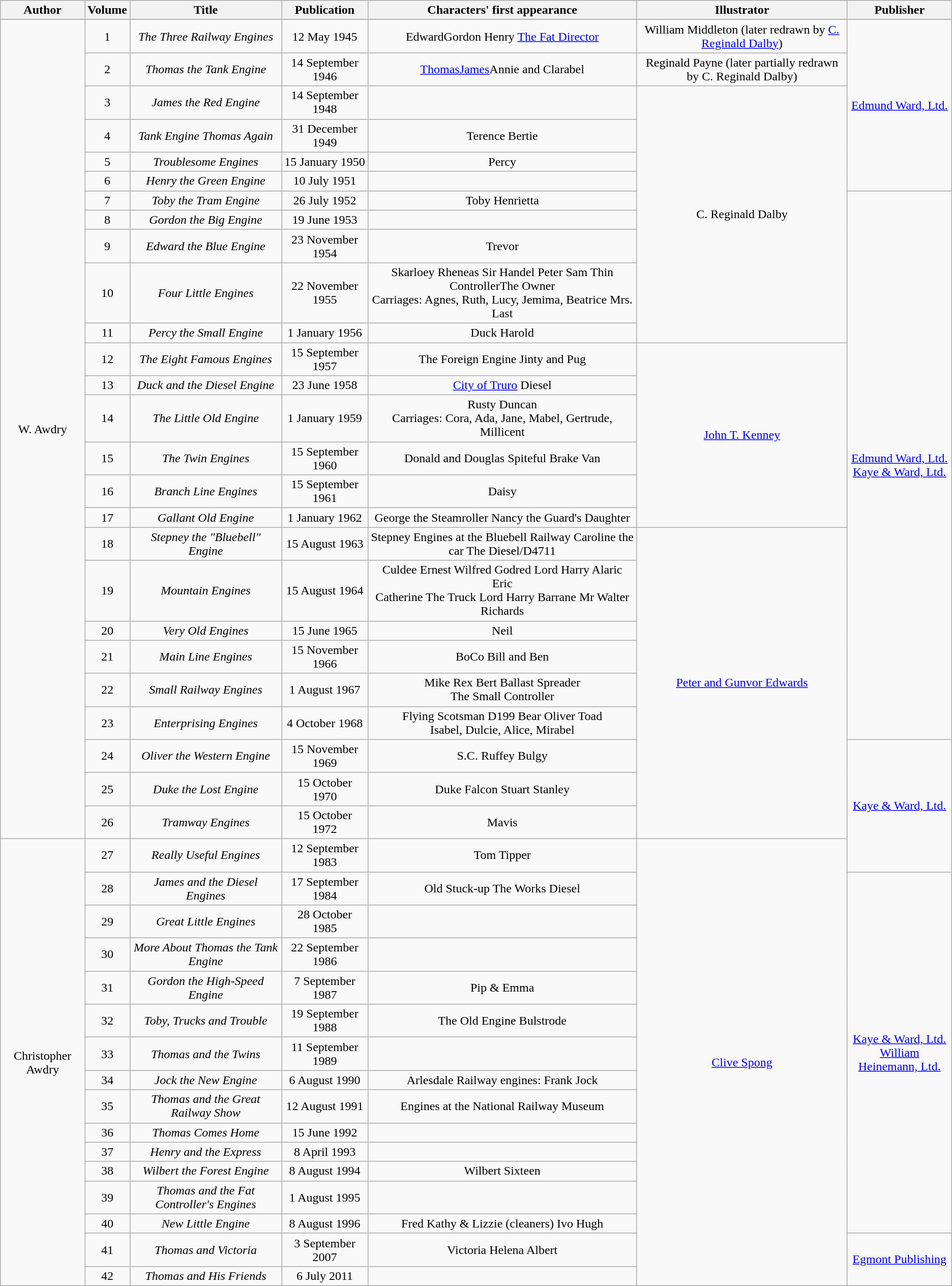<table class="wikitable">
<tr>
<th>Author</th>
<th>Volume</th>
<th>Title</th>
<th>Publication</th>
<th>Characters' first appearance</th>
<th>Illustrator</th>
<th>Publisher</th>
</tr>
<tr>
</tr>
<tr align="center">
<td rowspan=26>W. Awdry</td>
<td>1</td>
<td><em>The Three Railway Engines</em></td>
<td>12 May 1945</td>
<td>EdwardGordon Henry <a href='#'>The Fat Director</a></td>
<td>William Middleton (later redrawn by <a href='#'>C. Reginald Dalby</a>)</td>
<td rowspan=6><a href='#'>Edmund Ward, Ltd.</a></td>
</tr>
<tr align="center">
<td>2</td>
<td><em>Thomas the Tank Engine</em></td>
<td>14 September 1946</td>
<td><a href='#'>Thomas</a><a href='#'>James</a>Annie and Clarabel</td>
<td>Reginald Payne (later partially redrawn by C. Reginald Dalby)</td>
</tr>
<tr align="center">
<td>3</td>
<td><em>James the Red Engine</em></td>
<td>14 September 1948</td>
<td></td>
<td rowspan=9>C. Reginald Dalby</td>
</tr>
<tr align="center">
<td>4</td>
<td><em>Tank Engine Thomas Again</em></td>
<td>31 December 1949</td>
<td>Terence Bertie</td>
</tr>
<tr align="center">
<td>5</td>
<td><em>Troublesome Engines</em></td>
<td>15 January 1950</td>
<td>Percy</td>
</tr>
<tr align="center">
<td>6</td>
<td><em>Henry the Green Engine</em></td>
<td>10 July 1951</td>
<td></td>
</tr>
<tr align="center">
<td>7</td>
<td><em>Toby the Tram Engine</em></td>
<td>26 July 1952</td>
<td>Toby Henrietta</td>
<td rowspan=17><a href='#'>Edmund Ward, Ltd.</a><br><a href='#'>Kaye & Ward, Ltd.</a></td>
</tr>
<tr align="center">
<td>8</td>
<td><em>Gordon the Big Engine</em></td>
<td>19 June 1953</td>
<td></td>
</tr>
<tr align="center">
<td>9</td>
<td><em>Edward the Blue Engine</em></td>
<td>23 November 1954</td>
<td>Trevor</td>
</tr>
<tr align="center">
<td>10</td>
<td><em>Four Little Engines</em></td>
<td>22 November 1955</td>
<td>Skarloey Rheneas Sir Handel Peter Sam Thin ControllerThe Owner<br>Carriages: Agnes, Ruth, Lucy, Jemima, Beatrice Mrs. Last</td>
</tr>
<tr align="center">
<td>11</td>
<td><em>Percy the Small Engine</em></td>
<td>1 January 1956</td>
<td>Duck Harold</td>
</tr>
<tr align="center">
<td>12</td>
<td><em>The Eight Famous Engines</em></td>
<td>15 September 1957</td>
<td>The Foreign Engine Jinty and Pug</td>
<td rowspan=6><a href='#'>John T. Kenney</a></td>
</tr>
<tr align="center">
<td>13</td>
<td><em>Duck and the Diesel Engine</em></td>
<td>23 June 1958</td>
<td><a href='#'>City of Truro</a> Diesel</td>
</tr>
<tr align="center">
<td>14</td>
<td><em>The Little Old Engine</em></td>
<td>1 January 1959</td>
<td>Rusty Duncan<br>Carriages: Cora, Ada, Jane, Mabel, Gertrude, Millicent</td>
</tr>
<tr align="center">
<td>15</td>
<td><em>The Twin Engines</em></td>
<td>15 September 1960</td>
<td>Donald and Douglas Spiteful Brake Van</td>
</tr>
<tr align="center">
<td>16</td>
<td><em>Branch Line Engines</em></td>
<td>15 September 1961</td>
<td>Daisy</td>
</tr>
<tr align="center">
<td>17</td>
<td><em>Gallant Old Engine</em></td>
<td>1 January 1962</td>
<td>George the Steamroller Nancy the Guard's Daughter</td>
</tr>
<tr align="center">
<td>18</td>
<td><em>Stepney the "Bluebell" Engine</em></td>
<td>15 August 1963</td>
<td>Stepney Engines at the Bluebell Railway Caroline the car The Diesel/D4711</td>
<td rowspan=9><a href='#'>Peter and Gunvor Edwards</a></td>
</tr>
<tr align="center">
<td>19</td>
<td><em>Mountain Engines</em></td>
<td>15 August 1964</td>
<td>Culdee Ernest Wilfred Godred Lord Harry Alaric Eric<br>Catherine The Truck Lord Harry Barrane Mr Walter Richards</td>
</tr>
<tr align="center">
<td>20</td>
<td><em>Very Old Engines</em></td>
<td>15 June 1965</td>
<td>Neil</td>
</tr>
<tr align="center">
<td>21</td>
<td><em>Main Line Engines</em></td>
<td>15 November 1966</td>
<td>BoCo Bill and Ben</td>
</tr>
<tr align="center">
<td>22</td>
<td><em>Small Railway Engines</em></td>
<td>1 August 1967</td>
<td>Mike Rex Bert Ballast Spreader<br>The Small Controller</td>
</tr>
<tr align="center">
<td>23</td>
<td><em>Enterprising Engines</em></td>
<td>4 October 1968</td>
<td>Flying Scotsman D199 Bear Oliver Toad <br>Isabel, Dulcie, Alice, Mirabel</td>
</tr>
<tr align="center">
<td>24</td>
<td><em>Oliver the Western Engine</em></td>
<td>15 November 1969</td>
<td>S.C. Ruffey Bulgy</td>
<td rowspan=4><a href='#'>Kaye & Ward, Ltd.</a></td>
</tr>
<tr align="center">
<td>25</td>
<td><em>Duke the Lost Engine</em></td>
<td>15 October 1970</td>
<td>Duke Falcon Stuart Stanley</td>
</tr>
<tr align="center">
<td>26</td>
<td><em>Tramway Engines</em></td>
<td>15 October  1972</td>
<td>Mavis</td>
</tr>
<tr align="center">
<td rowspan=16>Christopher Awdry</td>
<td>27</td>
<td><em>Really Useful Engines</em></td>
<td>12 September 1983</td>
<td>Tom Tipper</td>
<td rowspan=16><a href='#'>Clive Spong</a></td>
</tr>
<tr align="center">
<td>28</td>
<td><em>James and the Diesel Engines</em></td>
<td>17 September 1984</td>
<td>Old Stuck-up The Works Diesel</td>
<td rowspan=13><a href='#'>Kaye & Ward, Ltd.</a><br><a href='#'>William Heinemann, Ltd.</a></td>
</tr>
<tr align="center">
<td>29</td>
<td><em>Great Little Engines</em></td>
<td>28 October 1985</td>
<td></td>
</tr>
<tr align="center">
<td>30</td>
<td><em>More About Thomas the Tank Engine</em></td>
<td>22 September 1986</td>
<td></td>
</tr>
<tr align="center">
<td>31</td>
<td><em>Gordon the High-Speed Engine</em></td>
<td>7 September 1987</td>
<td>Pip & Emma</td>
</tr>
<tr align="center">
<td>32</td>
<td><em>Toby, Trucks and Trouble</em></td>
<td>19 September 1988</td>
<td>The Old Engine Bulstrode</td>
</tr>
<tr align="center">
<td>33</td>
<td><em>Thomas and the Twins</em></td>
<td>11 September 1989</td>
<td></td>
</tr>
<tr align="center">
<td>34</td>
<td><em>Jock the New Engine</em></td>
<td>6 August 1990</td>
<td>Arlesdale Railway engines: Frank Jock</td>
</tr>
<tr align="center">
<td>35</td>
<td><em>Thomas and the Great Railway Show</em></td>
<td>12 August 1991</td>
<td>Engines at the National Railway Museum</td>
</tr>
<tr align="center">
<td>36</td>
<td><em>Thomas Comes Home</em></td>
<td>15 June 1992</td>
<td></td>
</tr>
<tr align="center">
<td>37</td>
<td><em>Henry and the Express</em></td>
<td>8 April 1993</td>
<td></td>
</tr>
<tr align="center">
<td>38</td>
<td><em>Wilbert the Forest Engine</em></td>
<td>8 August 1994</td>
<td>Wilbert Sixteen</td>
</tr>
<tr align="center">
<td>39</td>
<td><em>Thomas and the Fat Controller's Engines</em></td>
<td>1 August 1995</td>
<td></td>
</tr>
<tr align="center">
<td>40</td>
<td><em>New Little Engine</em></td>
<td>8 August 1996</td>
<td>Fred Kathy & Lizzie (cleaners) Ivo Hugh</td>
</tr>
<tr align="center">
<td>41</td>
<td><em>Thomas and Victoria</em></td>
<td>3 September 2007</td>
<td>Victoria  Helena  Albert</td>
<td rowspan=2><a href='#'>Egmont Publishing</a></td>
</tr>
<tr align="center">
<td>42</td>
<td><em>Thomas and His Friends</em></td>
<td>6 July 2011</td>
<td></td>
</tr>
</table>
